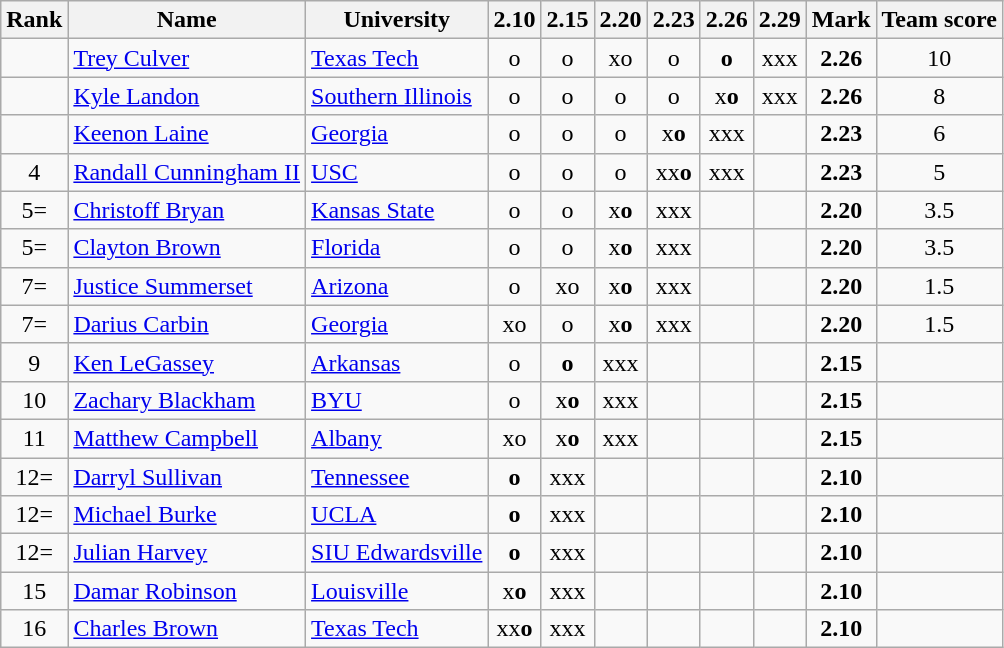<table class="wikitable sortable" style="text-align:center">
<tr>
<th>Rank</th>
<th>Name</th>
<th>University</th>
<th>2.10</th>
<th>2.15</th>
<th>2.20</th>
<th>2.23</th>
<th>2.26</th>
<th>2.29</th>
<th>Mark</th>
<th>Team score</th>
</tr>
<tr>
<td></td>
<td align=left><a href='#'>Trey Culver</a></td>
<td align=left><a href='#'>Texas Tech</a></td>
<td>o</td>
<td>o</td>
<td>xo</td>
<td>o</td>
<td><strong>o</strong></td>
<td>xxx</td>
<td><strong>2.26</strong></td>
<td>10</td>
</tr>
<tr>
<td></td>
<td align=left><a href='#'>Kyle Landon</a></td>
<td align=left><a href='#'>Southern Illinois</a></td>
<td>o</td>
<td>o</td>
<td>o</td>
<td>o</td>
<td>x<strong>o</strong></td>
<td>xxx</td>
<td><strong>2.26</strong></td>
<td>8</td>
</tr>
<tr>
<td></td>
<td align=left><a href='#'>Keenon Laine</a></td>
<td align=left><a href='#'>Georgia</a></td>
<td>o</td>
<td>o</td>
<td>o</td>
<td>x<strong>o</strong></td>
<td>xxx</td>
<td></td>
<td><strong>2.23</strong></td>
<td>6</td>
</tr>
<tr>
<td>4</td>
<td align=left><a href='#'>Randall Cunningham II</a></td>
<td align=left><a href='#'>USC</a></td>
<td>o</td>
<td>o</td>
<td>o</td>
<td>xx<strong>o</strong></td>
<td>xxx</td>
<td></td>
<td><strong>2.23</strong></td>
<td>5</td>
</tr>
<tr>
<td>5=</td>
<td align=left><a href='#'>Christoff Bryan</a></td>
<td align=left><a href='#'>Kansas State</a></td>
<td>o</td>
<td>o</td>
<td>x<strong>o</strong></td>
<td>xxx</td>
<td></td>
<td></td>
<td><strong>2.20</strong></td>
<td>3.5</td>
</tr>
<tr>
<td>5=</td>
<td align=left><a href='#'>Clayton Brown</a></td>
<td align=left><a href='#'>Florida</a></td>
<td>o</td>
<td>o</td>
<td>x<strong>o</strong></td>
<td>xxx</td>
<td></td>
<td></td>
<td><strong>2.20</strong></td>
<td>3.5</td>
</tr>
<tr>
<td>7=</td>
<td align=left><a href='#'>Justice Summerset</a></td>
<td align=left><a href='#'>Arizona</a></td>
<td>o</td>
<td>xo</td>
<td>x<strong>o</strong></td>
<td>xxx</td>
<td></td>
<td></td>
<td><strong>2.20</strong></td>
<td>1.5</td>
</tr>
<tr>
<td>7=</td>
<td align=left><a href='#'>Darius Carbin</a></td>
<td align=left><a href='#'>Georgia</a></td>
<td>xo</td>
<td>o</td>
<td>x<strong>o</strong></td>
<td>xxx</td>
<td></td>
<td></td>
<td><strong>2.20</strong></td>
<td>1.5</td>
</tr>
<tr>
<td>9</td>
<td align=left><a href='#'>Ken LeGassey</a></td>
<td align=left><a href='#'>Arkansas</a></td>
<td>o</td>
<td><strong>o</strong></td>
<td>xxx</td>
<td></td>
<td></td>
<td></td>
<td><strong>2.15</strong></td>
<td></td>
</tr>
<tr>
<td>10</td>
<td align=left><a href='#'>Zachary Blackham</a></td>
<td align=left><a href='#'>BYU</a></td>
<td>o</td>
<td>x<strong>o</strong></td>
<td>xxx</td>
<td></td>
<td></td>
<td></td>
<td><strong>2.15</strong></td>
<td></td>
</tr>
<tr>
<td>11</td>
<td align=left><a href='#'>Matthew Campbell</a></td>
<td align=left><a href='#'>Albany</a></td>
<td>xo</td>
<td>x<strong>o</strong></td>
<td>xxx</td>
<td></td>
<td></td>
<td></td>
<td><strong>2.15</strong></td>
<td></td>
</tr>
<tr>
<td>12=</td>
<td align=left><a href='#'>Darryl Sullivan</a></td>
<td align=left><a href='#'>Tennessee</a></td>
<td><strong>o</strong></td>
<td>xxx</td>
<td></td>
<td></td>
<td></td>
<td></td>
<td><strong>2.10</strong></td>
<td></td>
</tr>
<tr>
<td>12=</td>
<td align=left><a href='#'>Michael Burke</a></td>
<td align=left><a href='#'>UCLA</a></td>
<td><strong>o</strong></td>
<td>xxx</td>
<td></td>
<td></td>
<td></td>
<td></td>
<td><strong>2.10</strong></td>
<td></td>
</tr>
<tr>
<td>12=</td>
<td align=left><a href='#'>Julian Harvey</a></td>
<td align=left><a href='#'>SIU Edwardsville</a></td>
<td><strong>o</strong></td>
<td>xxx</td>
<td></td>
<td></td>
<td></td>
<td></td>
<td><strong>2.10</strong></td>
<td></td>
</tr>
<tr>
<td>15</td>
<td align=left><a href='#'>Damar Robinson</a></td>
<td align=left><a href='#'>Louisville</a></td>
<td>x<strong>o</strong></td>
<td>xxx</td>
<td></td>
<td></td>
<td></td>
<td></td>
<td><strong>2.10</strong></td>
<td></td>
</tr>
<tr>
<td>16</td>
<td align=left><a href='#'>Charles Brown</a></td>
<td align=left><a href='#'>Texas Tech</a></td>
<td>xx<strong>o</strong></td>
<td>xxx</td>
<td></td>
<td></td>
<td></td>
<td></td>
<td><strong>2.10</strong></td>
<td></td>
</tr>
</table>
